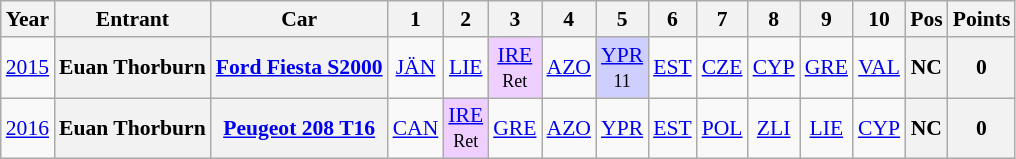<table class="wikitable" border="1" style="text-align:center; font-size:90%;">
<tr>
<th>Year</th>
<th>Entrant</th>
<th>Car</th>
<th>1</th>
<th>2</th>
<th>3</th>
<th>4</th>
<th>5</th>
<th>6</th>
<th>7</th>
<th>8</th>
<th>9</th>
<th>10</th>
<th>Pos</th>
<th>Points</th>
</tr>
<tr>
<td><a href='#'>2015</a></td>
<th>Euan Thorburn</th>
<th><a href='#'>Ford Fiesta S2000</a></th>
<td><a href='#'>JÄN</a></td>
<td><a href='#'>LIE</a></td>
<td style="background:#EFCFFF;"><a href='#'>IRE</a><br><small>Ret</small></td>
<td><a href='#'>AZO</a></td>
<td style="background:#cfcfff;"><a href='#'>YPR</a><br><small>11</small></td>
<td><a href='#'>EST</a></td>
<td><a href='#'>CZE</a></td>
<td><a href='#'>CYP</a></td>
<td><a href='#'>GRE</a></td>
<td><a href='#'>VAL</a></td>
<th>NC</th>
<th>0</th>
</tr>
<tr>
<td><a href='#'>2016</a></td>
<th> Euan Thorburn</th>
<th><a href='#'>Peugeot 208 T16</a></th>
<td><a href='#'>CAN</a></td>
<td style="background:#EFCFFF;"><a href='#'>IRE</a><br><small>Ret</small></td>
<td><a href='#'>GRE</a></td>
<td><a href='#'>AZO</a></td>
<td><a href='#'>YPR</a></td>
<td><a href='#'>EST</a></td>
<td><a href='#'>POL</a></td>
<td><a href='#'>ZLI</a></td>
<td><a href='#'>LIE</a></td>
<td><a href='#'>CYP</a></td>
<th>NC</th>
<th>0</th>
</tr>
</table>
